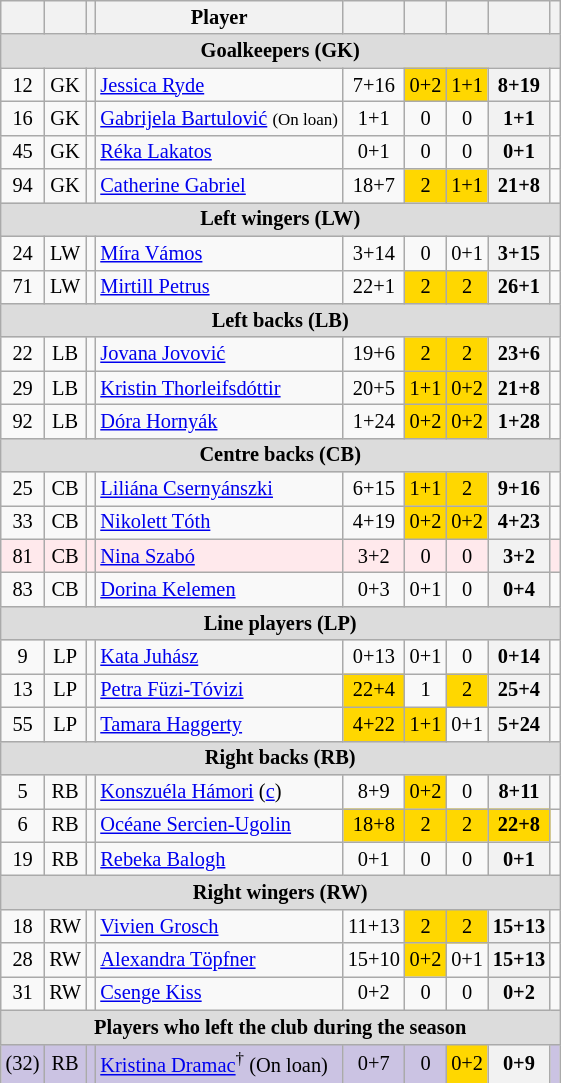<table class="wikitable sortable sticky-header zebra" style="text-align:center; font-size:85%;">
<tr>
<th></th>
<th></th>
<th></th>
<th>Player</th>
<th></th>
<th></th>
<th></th>
<th></th>
<th class="unsortable"></th>
</tr>
<tr>
<th colspan=9 style=background:#dcdcdc; text-align:center>Goalkeepers (GK)</th>
</tr>
<tr>
<td>12</td>
<td>GK</td>
<td></td>
<td style="text-align:left;" data-sort-value="Ryde"><a href='#'>Jessica Ryde</a></td>
<td>7+16</td>
<td style="background-color: gold;">0+2</td>
<td style="background-color: gold;">1+1</td>
<th>8+19</th>
<td></td>
</tr>
<tr>
<td>16</td>
<td>GK</td>
<td></td>
<td style="text-align:left;" data-sort-value="Bartulovic"><a href='#'>Gabrijela Bartulović</a> <small>(On loan)</small></td>
<td>1+1</td>
<td>0</td>
<td>0</td>
<th>1+1</th>
<td></td>
</tr>
<tr>
<td>45</td>
<td>GK</td>
<td></td>
<td style="text-align:left;" data-sort-value="Lakatos"><a href='#'>Réka Lakatos</a></td>
<td>0+1</td>
<td>0</td>
<td>0</td>
<th>0+1</th>
<td></td>
</tr>
<tr>
<td>94</td>
<td>GK</td>
<td></td>
<td style="text-align:left;" data-sort-value="Gabriel"><a href='#'>Catherine Gabriel</a></td>
<td>18+7</td>
<td style="background-color: gold;">2</td>
<td style="background-color: gold;">1+1</td>
<th>21+8</th>
<td></td>
</tr>
<tr>
<th colspan=9 style=background:#dcdcdc; text-align:center>Left wingers (LW)</th>
</tr>
<tr>
<td>24</td>
<td>LW</td>
<td></td>
<td style="text-align:left;" data-sort-value="Vamos"><a href='#'>Míra Vámos</a></td>
<td>3+14</td>
<td>0</td>
<td>0+1</td>
<th>3+15</th>
<td></td>
</tr>
<tr>
<td>71</td>
<td>LW</td>
<td></td>
<td style="text-align:left;" data-sort-value="Petrus"><a href='#'>Mirtill Petrus</a></td>
<td>22+1</td>
<td style="background-color: gold;">2</td>
<td style="background-color: gold;">2</td>
<th>26+1</th>
<td></td>
</tr>
<tr>
<th colspan=9 style=background:#dcdcdc; text-align:center>Left backs (LB)</th>
</tr>
<tr>
<td>22</td>
<td>LB</td>
<td></td>
<td style="text-align:left;" data-sort-value="Jovovic"><a href='#'>Jovana Jovović</a></td>
<td>19+6</td>
<td style="background-color: gold;">2</td>
<td style="background-color: gold;">2</td>
<th>23+6</th>
<td></td>
</tr>
<tr>
<td>29</td>
<td>LB</td>
<td></td>
<td style="text-align:left;" data-sort-value="Thorleifsdottir"><a href='#'>Kristin Thorleifsdóttir</a></td>
<td>20+5</td>
<td style="background-color: gold;">1+1</td>
<td style="background-color: gold;">0+2</td>
<th>21+8</th>
<td></td>
</tr>
<tr>
<td>92</td>
<td>LB</td>
<td></td>
<td style="text-align:left;" data-sort-value="Hornyák"><a href='#'>Dóra Hornyák</a></td>
<td>1+24</td>
<td style="background-color: gold;">0+2</td>
<td style="background-color: gold;">0+2</td>
<th>1+28</th>
<td></td>
</tr>
<tr>
<th colspan=9 style=background:#dcdcdc; text-align:center>Centre backs (CB)</th>
</tr>
<tr>
<td>25</td>
<td>CB</td>
<td></td>
<td style="text-align:left;" data-sort-value="Csernyanszki"><a href='#'>Liliána Csernyánszki</a></td>
<td>6+15</td>
<td style="background-color: gold;">1+1</td>
<td style="background-color: gold;">2</td>
<th>9+16</th>
<td></td>
</tr>
<tr>
<td>33</td>
<td>CB</td>
<td></td>
<td style="text-align:left;" data-sort-value="Toth"><a href='#'>Nikolett Tóth</a></td>
<td>4+19</td>
<td style="background-color: gold;">0+2</td>
<td style="background-color: gold;">0+2</td>
<th>4+23</th>
<td></td>
</tr>
<tr bgcolor="#ffe9ec">
<td>81</td>
<td>CB</td>
<td></td>
<td style="text-align:left;" data-sort-value="Szabo"><a href='#'>Nina Szabó</a> </td>
<td>3+2</td>
<td>0</td>
<td>0</td>
<th>3+2</th>
<td></td>
</tr>
<tr>
<td>83</td>
<td>CB</td>
<td></td>
<td style="text-align:left;" data-sort-value="Kelemen"><a href='#'>Dorina Kelemen</a></td>
<td>0+3</td>
<td>0+1</td>
<td>0</td>
<th>0+4</th>
<td></td>
</tr>
<tr>
<th colspan=9 style=background:#dcdcdc; text-align:center>Line players (LP)</th>
</tr>
<tr>
<td>9</td>
<td>LP</td>
<td></td>
<td style="text-align:left;" data-sort-value="Juhasz"><a href='#'>Kata Juhász</a></td>
<td>0+13</td>
<td>0+1</td>
<td>0</td>
<th>0+14</th>
<td></td>
</tr>
<tr>
<td>13</td>
<td>LP</td>
<td></td>
<td style="text-align:left;" data-sort-value="Fuzi"><a href='#'>Petra Füzi-Tóvizi</a></td>
<td style="background-color: gold;">22+4</td>
<td>1</td>
<td style="background-color: gold;">2</td>
<th>25+4</th>
<td></td>
</tr>
<tr>
<td>55</td>
<td>LP</td>
<td></td>
<td style="text-align:left;" data-sort-value="Haggerty"><a href='#'>Tamara Haggerty</a></td>
<td style="background-color: gold;">4+22</td>
<td style="background-color: gold;">1+1</td>
<td>0+1</td>
<th>5+24</th>
<td></td>
</tr>
<tr>
<th colspan=9 style=background:#dcdcdc; text-align:center>Right backs (RB)</th>
</tr>
<tr>
<td>5</td>
<td>RB</td>
<td></td>
<td style="text-align:left;" data-sort-value="Hamori"><a href='#'>Konszuéla Hámori</a> (<a href='#'>c</a>)</td>
<td>8+9</td>
<td style="background-color: gold;">0+2</td>
<td>0</td>
<th>8+11</th>
<td></td>
</tr>
<tr>
<td>6</td>
<td>RB</td>
<td></td>
<td style="text-align:left;" data-sort-value="Sercien"><a href='#'>Océane Sercien-Ugolin</a></td>
<td style="background-color: gold;">18+8</td>
<td style="background-color: gold;">2</td>
<td style="background-color: gold;">2</td>
<td style="background-color: gold;"><strong>22+8</strong></td>
<td></td>
</tr>
<tr>
<td>19</td>
<td>RB</td>
<td></td>
<td style="text-align:left;" data-sort-value="Balogh"><a href='#'>Rebeka Balogh</a></td>
<td>0+1</td>
<td>0</td>
<td>0</td>
<th>0+1</th>
<td></td>
</tr>
<tr>
<th colspan=9 style=background:#dcdcdc; text-align:center>Right wingers (RW)</th>
</tr>
<tr>
<td>18</td>
<td>RW</td>
<td></td>
<td style="text-align:left;" data-sort-value="Grosch"><a href='#'>Vivien Grosch</a></td>
<td>11+13</td>
<td style="background-color: gold;">2</td>
<td style="background-color: gold;">2</td>
<th>15+13</th>
<td></td>
</tr>
<tr>
<td>28</td>
<td>RW</td>
<td></td>
<td style="text-align:left;" data-sort-value="Topfner"><a href='#'>Alexandra Töpfner</a></td>
<td>15+10</td>
<td style="background-color: gold;">0+2</td>
<td>0+1</td>
<th>15+13</th>
<td></td>
</tr>
<tr>
<td>31</td>
<td>RW</td>
<td></td>
<td style="text-align:left;" data-sort-value="Kiss"><a href='#'>Csenge Kiss</a></td>
<td>0+2</td>
<td>0</td>
<td>0</td>
<th>0+2</th>
<td></td>
</tr>
<tr>
<th colspan=9 style=background:#dcdcdc; text-align:center>Players who left the club during the season</th>
</tr>
<tr bgcolor=#CBC3E3>
<td>(32)</td>
<td>RB</td>
<td></td>
<td style="text-align:left;" data-sort-value="Dramac"><a href='#'>Kristina Dramac</a><sup>†</sup> (On loan)</td>
<td>0+7</td>
<td>0</td>
<td style="background-color: gold;">0+2</td>
<th>0+9</th>
<td></td>
</tr>
<tr>
</tr>
</table>
